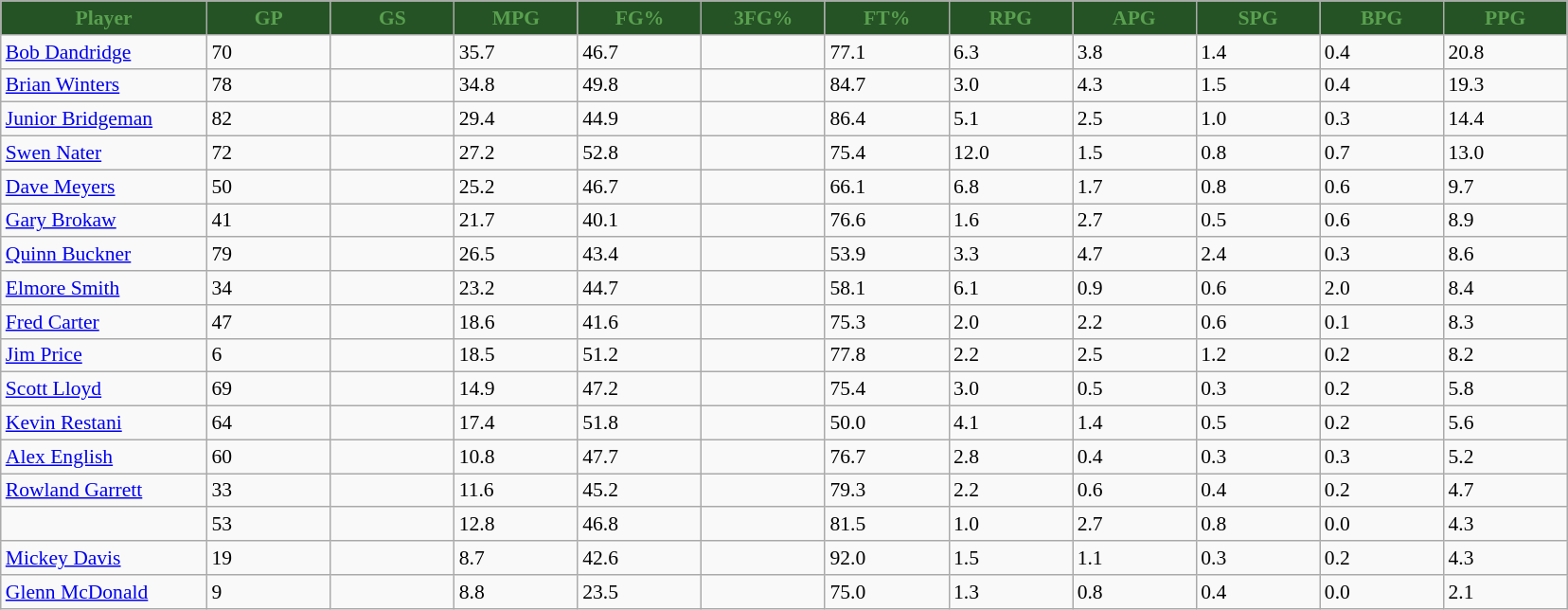<table class="wikitable sortable" style="font-size: 90%">
<tr>
<th style="background:#255325; color:#59A04F" width="10%">Player</th>
<th style="background:#255325; color:#59A04F" width="6%">GP</th>
<th style="background:#255325; color:#59A04F" width="6%">GS</th>
<th style="background:#255325; color:#59A04F" width="6%">MPG</th>
<th style="background:#255325; color:#59A04F" width="6%">FG%</th>
<th style="background:#255325; color:#59A04F" width="6%">3FG%</th>
<th style="background:#255325; color:#59A04F" width="6%">FT%</th>
<th style="background:#255325; color:#59A04F" width="6%">RPG</th>
<th style="background:#255325; color:#59A04F" width="6%">APG</th>
<th style="background:#255325; color:#59A04F" width="6%">SPG</th>
<th style="background:#255325; color:#59A04F" width="6%">BPG</th>
<th style="background:#255325; color:#59A04F" width="6%">PPG</th>
</tr>
<tr>
<td><a href='#'>Bob Dandridge</a></td>
<td>70</td>
<td></td>
<td>35.7</td>
<td>46.7</td>
<td></td>
<td>77.1</td>
<td>6.3</td>
<td>3.8</td>
<td>1.4</td>
<td>0.4</td>
<td>20.8</td>
</tr>
<tr>
<td><a href='#'>Brian Winters</a></td>
<td>78</td>
<td></td>
<td>34.8</td>
<td>49.8</td>
<td></td>
<td>84.7</td>
<td>3.0</td>
<td>4.3</td>
<td>1.5</td>
<td>0.4</td>
<td>19.3</td>
</tr>
<tr>
<td><a href='#'>Junior Bridgeman</a></td>
<td>82</td>
<td></td>
<td>29.4</td>
<td>44.9</td>
<td></td>
<td>86.4</td>
<td>5.1</td>
<td>2.5</td>
<td>1.0</td>
<td>0.3</td>
<td>14.4</td>
</tr>
<tr>
<td><a href='#'>Swen Nater</a></td>
<td>72</td>
<td></td>
<td>27.2</td>
<td>52.8</td>
<td></td>
<td>75.4</td>
<td>12.0</td>
<td>1.5</td>
<td>0.8</td>
<td>0.7</td>
<td>13.0</td>
</tr>
<tr>
<td><a href='#'>Dave Meyers</a></td>
<td>50</td>
<td></td>
<td>25.2</td>
<td>46.7</td>
<td></td>
<td>66.1</td>
<td>6.8</td>
<td>1.7</td>
<td>0.8</td>
<td>0.6</td>
<td>9.7</td>
</tr>
<tr>
<td><a href='#'>Gary Brokaw</a></td>
<td>41</td>
<td></td>
<td>21.7</td>
<td>40.1</td>
<td></td>
<td>76.6</td>
<td>1.6</td>
<td>2.7</td>
<td>0.5</td>
<td>0.6</td>
<td>8.9</td>
</tr>
<tr>
<td><a href='#'>Quinn Buckner</a></td>
<td>79</td>
<td></td>
<td>26.5</td>
<td>43.4</td>
<td></td>
<td>53.9</td>
<td>3.3</td>
<td>4.7</td>
<td>2.4</td>
<td>0.3</td>
<td>8.6</td>
</tr>
<tr>
<td><a href='#'>Elmore Smith</a></td>
<td>34</td>
<td></td>
<td>23.2</td>
<td>44.7</td>
<td></td>
<td>58.1</td>
<td>6.1</td>
<td>0.9</td>
<td>0.6</td>
<td>2.0</td>
<td>8.4</td>
</tr>
<tr>
<td><a href='#'>Fred Carter</a></td>
<td>47</td>
<td></td>
<td>18.6</td>
<td>41.6</td>
<td></td>
<td>75.3</td>
<td>2.0</td>
<td>2.2</td>
<td>0.6</td>
<td>0.1</td>
<td>8.3</td>
</tr>
<tr>
<td><a href='#'>Jim Price</a></td>
<td>6</td>
<td></td>
<td>18.5</td>
<td>51.2</td>
<td></td>
<td>77.8</td>
<td>2.2</td>
<td>2.5</td>
<td>1.2</td>
<td>0.2</td>
<td>8.2</td>
</tr>
<tr>
<td><a href='#'>Scott Lloyd</a></td>
<td>69</td>
<td></td>
<td>14.9</td>
<td>47.2</td>
<td></td>
<td>75.4</td>
<td>3.0</td>
<td>0.5</td>
<td>0.3</td>
<td>0.2</td>
<td>5.8</td>
</tr>
<tr>
<td><a href='#'>Kevin Restani</a></td>
<td>64</td>
<td></td>
<td>17.4</td>
<td>51.8</td>
<td></td>
<td>50.0</td>
<td>4.1</td>
<td>1.4</td>
<td>0.5</td>
<td>0.2</td>
<td>5.6</td>
</tr>
<tr>
<td><a href='#'>Alex English</a></td>
<td>60</td>
<td></td>
<td>10.8</td>
<td>47.7</td>
<td></td>
<td>76.7</td>
<td>2.8</td>
<td>0.4</td>
<td>0.3</td>
<td>0.3</td>
<td>5.2</td>
</tr>
<tr>
<td><a href='#'>Rowland Garrett</a></td>
<td>33</td>
<td></td>
<td>11.6</td>
<td>45.2</td>
<td></td>
<td>79.3</td>
<td>2.2</td>
<td>0.6</td>
<td>0.4</td>
<td>0.2</td>
<td>4.7</td>
</tr>
<tr>
<td></td>
<td>53</td>
<td></td>
<td>12.8</td>
<td>46.8</td>
<td></td>
<td>81.5</td>
<td>1.0</td>
<td>2.7</td>
<td>0.8</td>
<td>0.0</td>
<td>4.3</td>
</tr>
<tr>
<td><a href='#'>Mickey Davis</a></td>
<td>19</td>
<td></td>
<td>8.7</td>
<td>42.6</td>
<td></td>
<td>92.0</td>
<td>1.5</td>
<td>1.1</td>
<td>0.3</td>
<td>0.2</td>
<td>4.3</td>
</tr>
<tr>
<td><a href='#'>Glenn McDonald</a></td>
<td>9</td>
<td></td>
<td>8.8</td>
<td>23.5</td>
<td></td>
<td>75.0</td>
<td>1.3</td>
<td>0.8</td>
<td>0.4</td>
<td>0.0</td>
<td>2.1</td>
</tr>
</table>
